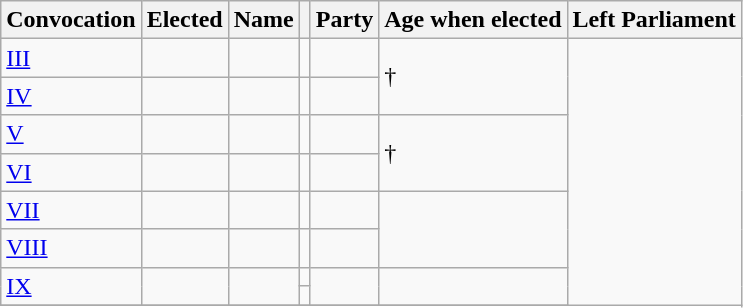<table class="sortable wikitable">
<tr>
<th>Convocation</th>
<th>Elected</th>
<th>Name</th>
<th class="unsortable"></th>
<th>Party</th>
<th>Age when elected</th>
<th>Left Parliament</th>
</tr>
<tr>
<td><a href='#'>III</a></td>
<td></td>
<td></td>
<td></td>
<td></td>
<td rowspan=2> †</td>
</tr>
<tr>
<td><a href='#'>IV</a></td>
<td></td>
<td></td>
<td></td>
<td></td>
</tr>
<tr>
<td><a href='#'>V</a></td>
<td></td>
<td></td>
<td></td>
<td></td>
<td rowspan=2> †</td>
</tr>
<tr>
<td><a href='#'>VI</a></td>
<td></td>
<td></td>
<td></td>
<td></td>
</tr>
<tr>
<td><a href='#'>VII</a></td>
<td></td>
<td></td>
<td></td>
<td></td>
<td rowspan=2></td>
</tr>
<tr>
<td><a href='#'>VIII</a></td>
<td></td>
<td></td>
<td></td>
<td></td>
</tr>
<tr>
<td rowspan=2><a href='#'>IX</a></td>
<td rowspan=2></td>
<td rowspan=2></td>
<td></td>
<td rowspan=2></td>
<td rowspan=2></td>
</tr>
<tr>
<td></td>
</tr>
<tr>
</tr>
</table>
